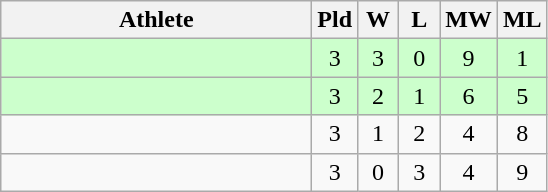<table class="wikitable" style="text-align:center">
<tr>
<th width=200>Athlete</th>
<th width=20>Pld</th>
<th width=20>W</th>
<th width=20>L</th>
<th width=20>MW</th>
<th width=20>ML</th>
</tr>
<tr bgcolor="ccffcc">
<td style="text-align:left"></td>
<td>3</td>
<td>3</td>
<td>0</td>
<td>9</td>
<td>1</td>
</tr>
<tr bgcolor="ccffcc">
<td style="text-align:left"></td>
<td>3</td>
<td>2</td>
<td>1</td>
<td>6</td>
<td>5</td>
</tr>
<tr>
<td style="text-align:left"></td>
<td>3</td>
<td>1</td>
<td>2</td>
<td>4</td>
<td>8</td>
</tr>
<tr>
<td style="text-align:left"></td>
<td>3</td>
<td>0</td>
<td>3</td>
<td>4</td>
<td>9</td>
</tr>
</table>
